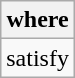<table class="wikitable collapsible collapsed">
<tr>
<th>where</th>
</tr>
<tr>
<td> satisfy<br></td>
</tr>
</table>
